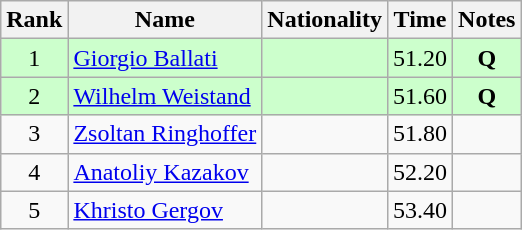<table class="wikitable sortable" style="text-align:center">
<tr>
<th>Rank</th>
<th>Name</th>
<th>Nationality</th>
<th>Time</th>
<th>Notes</th>
</tr>
<tr bgcolor=ccffcc>
<td>1</td>
<td align=left><a href='#'>Giorgio Ballati</a></td>
<td align=left></td>
<td>51.20</td>
<td><strong>Q</strong></td>
</tr>
<tr bgcolor=ccffcc>
<td>2</td>
<td align=left><a href='#'>Wilhelm Weistand</a></td>
<td align=left></td>
<td>51.60</td>
<td><strong>Q</strong></td>
</tr>
<tr>
<td>3</td>
<td align=left><a href='#'>Zsoltan Ringhoffer</a></td>
<td align=left></td>
<td>51.80</td>
<td></td>
</tr>
<tr>
<td>4</td>
<td align=left><a href='#'>Anatoliy Kazakov</a></td>
<td align=left></td>
<td>52.20</td>
<td></td>
</tr>
<tr>
<td>5</td>
<td align=left><a href='#'>Khristo Gergov</a></td>
<td align=left></td>
<td>53.40</td>
<td></td>
</tr>
</table>
